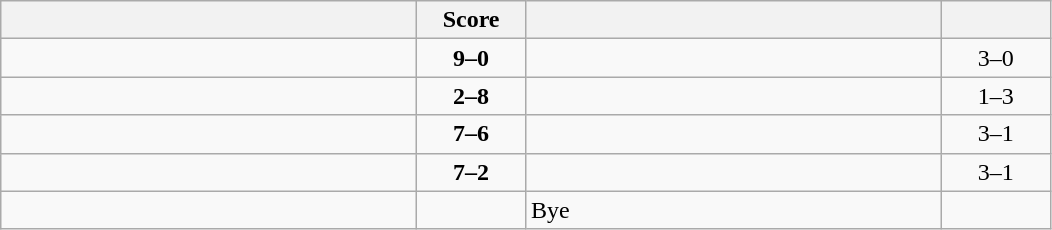<table class="wikitable" style="text-align: center; ">
<tr>
<th align="right" width="270"></th>
<th width="65">Score</th>
<th align="left" width="270"></th>
<th width="65"></th>
</tr>
<tr>
<td align="left"><strong></strong></td>
<td><strong>9–0</strong></td>
<td align="left"></td>
<td>3–0 <strong></strong></td>
</tr>
<tr>
<td align="left"></td>
<td><strong>2–8</strong></td>
<td align="left"><strong></strong></td>
<td>1–3 <strong></strong></td>
</tr>
<tr>
<td align="left"><strong></strong></td>
<td><strong>7–6</strong></td>
<td style="text-align:left;"></td>
<td>3–1 <strong></strong></td>
</tr>
<tr>
<td align="left"><strong></strong></td>
<td><strong>7–2</strong></td>
<td style="text-align:left;"></td>
<td>3–1 <strong></strong></td>
</tr>
<tr>
<td align="left"><strong></strong></td>
<td></td>
<td align="left">Bye</td>
<td></td>
</tr>
</table>
